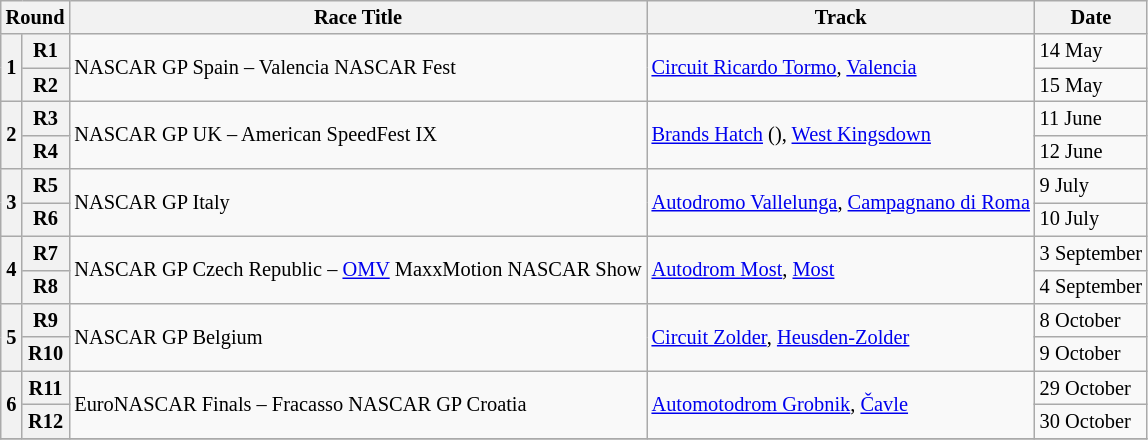<table class="wikitable" style="font-size:85%;">
<tr>
<th colspan=2>Round</th>
<th>Race Title</th>
<th>Track</th>
<th>Date</th>
</tr>
<tr>
<th rowspan=2>1</th>
<th>R1</th>
<td rowspan=2>NASCAR GP Spain – Valencia NASCAR Fest</td>
<td rowspan=2> <a href='#'>Circuit Ricardo Tormo</a>, <a href='#'>Valencia</a></td>
<td>14 May</td>
</tr>
<tr>
<th>R2</th>
<td>15 May</td>
</tr>
<tr>
<th rowspan=2>2</th>
<th>R3</th>
<td rowspan=2>NASCAR GP UK – American SpeedFest IX</td>
<td rowspan=2> <a href='#'>Brands Hatch</a> (), <a href='#'>West Kingsdown</a></td>
<td>11 June</td>
</tr>
<tr>
<th>R4</th>
<td>12 June</td>
</tr>
<tr>
<th rowspan=2>3</th>
<th>R5</th>
<td rowspan=2>NASCAR GP Italy</td>
<td rowspan=2> <a href='#'>Autodromo Vallelunga</a>, <a href='#'>Campagnano di Roma</a></td>
<td>9 July</td>
</tr>
<tr>
<th>R6</th>
<td>10 July</td>
</tr>
<tr>
<th rowspan=2>4</th>
<th>R7</th>
<td rowspan=2>NASCAR GP Czech Republic – <a href='#'>OMV</a> MaxxMotion NASCAR Show</td>
<td rowspan=2> <a href='#'>Autodrom Most</a>, <a href='#'>Most</a></td>
<td>3 September</td>
</tr>
<tr>
<th>R8</th>
<td>4 September</td>
</tr>
<tr>
<th rowspan=2>5</th>
<th>R9</th>
<td rowspan=2>NASCAR GP Belgium</td>
<td rowspan=2> <a href='#'>Circuit Zolder</a>, <a href='#'>Heusden-Zolder</a></td>
<td>8 October</td>
</tr>
<tr>
<th>R10</th>
<td>9 October</td>
</tr>
<tr>
<th rowspan=2>6</th>
<th>R11</th>
<td rowspan=2>EuroNASCAR Finals – Fracasso NASCAR GP Croatia</td>
<td rowspan=2> <a href='#'>Automotodrom Grobnik</a>, <a href='#'>Čavle</a></td>
<td>29 October</td>
</tr>
<tr>
<th>R12</th>
<td>30 October</td>
</tr>
<tr>
</tr>
</table>
